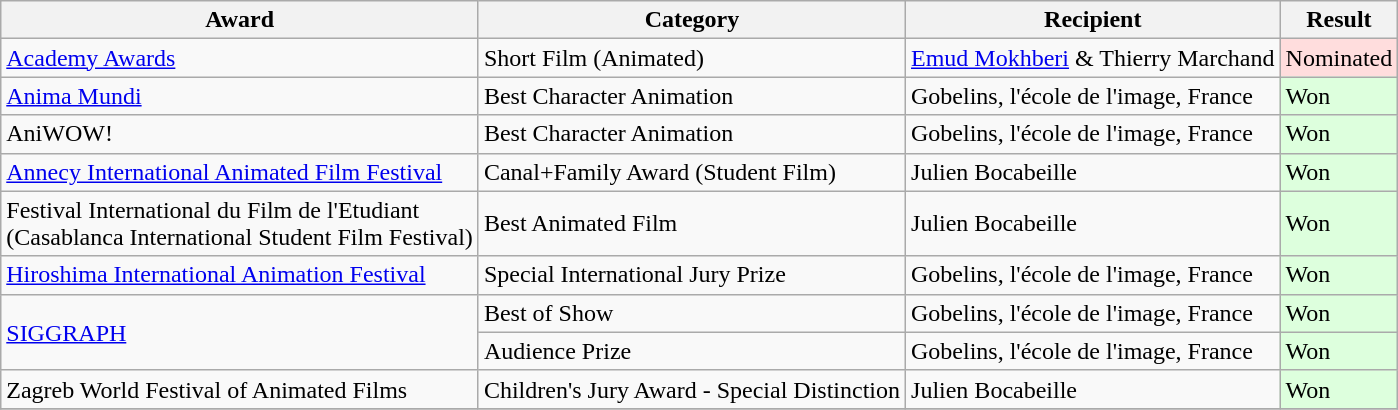<table class="wikitable">
<tr>
<th>Award</th>
<th>Category</th>
<th>Recipient</th>
<th>Result</th>
</tr>
<tr>
<td rowspan="1"><a href='#'>Academy Awards</a></td>
<td>Short Film (Animated)</td>
<td><a href='#'>Emud Mokhberi</a> & Thierry Marchand</td>
<td bgcolor="#ffdddd">Nominated</td>
</tr>
<tr>
<td rowspan="1"><a href='#'>Anima Mundi</a></td>
<td>Best Character Animation</td>
<td>Gobelins, l'école de l'image, France</td>
<td bgcolor="#ddffdd">Won</td>
</tr>
<tr>
<td rowspan="1">AniWOW! </td>
<td>Best Character Animation</td>
<td>Gobelins, l'école de l'image, France</td>
<td bgcolor="#ddffdd">Won</td>
</tr>
<tr>
<td rowspan="1"><a href='#'>Annecy International Animated Film Festival</a></td>
<td>Canal+Family Award (Student Film)</td>
<td>Julien Bocabeille</td>
<td bgcolor="#ddffdd">Won</td>
</tr>
<tr>
<td rowspan="1">Festival International du Film de l'Etudiant<br>(Casablanca International Student Film Festival) </td>
<td>Best Animated Film</td>
<td>Julien Bocabeille</td>
<td bgcolor="#ddffdd">Won</td>
</tr>
<tr>
<td rowspan="1"><a href='#'>Hiroshima International Animation Festival</a></td>
<td>Special International Jury Prize</td>
<td>Gobelins, l'école de l'image, France</td>
<td bgcolor="#ddffdd">Won</td>
</tr>
<tr>
<td rowspan="2"><a href='#'>SIGGRAPH</a></td>
<td>Best of Show</td>
<td>Gobelins, l'école de l'image, France</td>
<td bgcolor="#ddffdd">Won</td>
</tr>
<tr>
<td>Audience Prize</td>
<td>Gobelins, l'école de l'image, France</td>
<td bgcolor="#ddffdd">Won</td>
</tr>
<tr>
<td rowspan="1">Zagreb World Festival of Animated Films </td>
<td>Children's Jury Award - Special Distinction</td>
<td>Julien Bocabeille</td>
<td bgcolor="#ddffdd">Won</td>
</tr>
<tr>
</tr>
</table>
